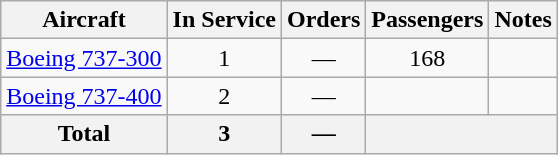<table class="wikitable" style="margin:1em auto; border-collapse:collapse;text-align:center">
<tr>
<th>Aircraft</th>
<th>In Service</th>
<th>Orders</th>
<th>Passengers</th>
<th>Notes</th>
</tr>
<tr>
<td><a href='#'>Boeing 737-300</a></td>
<td>1</td>
<td>—</td>
<td>168</td>
<td></td>
</tr>
<tr>
<td><a href='#'>Boeing 737-400</a></td>
<td>2</td>
<td>—</td>
<td></td>
<td></td>
</tr>
<tr>
<th>Total</th>
<th>3</th>
<th>—</th>
<th colspan="3"></th>
</tr>
</table>
